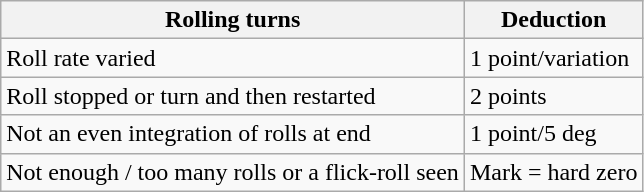<table class="wikitable">
<tr>
<th>Rolling turns</th>
<th>Deduction</th>
</tr>
<tr>
<td>Roll rate varied</td>
<td>1 point/variation</td>
</tr>
<tr>
<td>Roll stopped or turn and then restarted</td>
<td>2 points</td>
</tr>
<tr>
<td>Not an even integration of rolls at end</td>
<td>1 point/5 deg</td>
</tr>
<tr>
<td>Not enough / too many rolls or a flick-roll seen</td>
<td>Mark = hard zero</td>
</tr>
</table>
